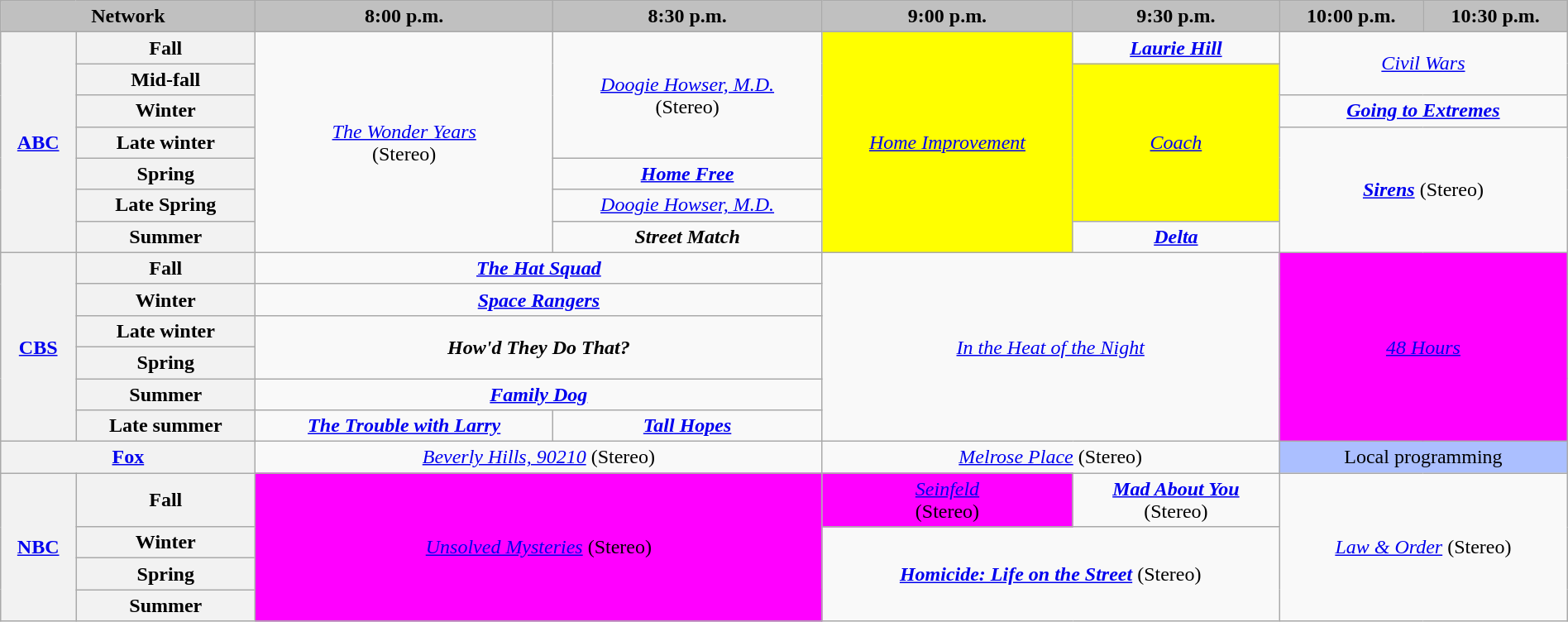<table class="wikitable" style="width:100%;margin-right:0;text-align:center">
<tr>
<th colspan="2" style="background-color:#C0C0C0">Network</th>
<th style="background-color:#C0C0C0;text-align:center">8:00 p.m.</th>
<th style="background-color:#C0C0C0;text-align:center">8:30 p.m.</th>
<th style="background-color:#C0C0C0;text-align:center">9:00 p.m.</th>
<th style="background-color:#C0C0C0;text-align:center">9:30 p.m.</th>
<th style="background-color:#C0C0C0;text-align:center">10:00 p.m.</th>
<th style="background-color:#C0C0C0;text-align:center">10:30 p.m.</th>
</tr>
<tr>
<th rowspan="7"><a href='#'>ABC</a></th>
<th>Fall</th>
<td rowspan="7"><em><a href='#'>The Wonder Years</a></em><br>(Stereo)</td>
<td rowspan="4"><em><a href='#'>Doogie Howser, M.D.</a></em><br>(Stereo)</td>
<td style="background:yellow;" rowspan="7"><em><a href='#'>Home Improvement</a></em> </td>
<td><strong><em><a href='#'>Laurie Hill</a></em></strong></td>
<td colspan="2" rowspan="2"><em><a href='#'>Civil Wars</a></em></td>
</tr>
<tr>
<th>Mid-fall</th>
<td style="background:#ff0;" rowspan="5"><em><a href='#'>Coach</a></em> </td>
</tr>
<tr>
<th>Winter</th>
<td colspan="2"><strong><em><a href='#'>Going to Extremes</a></em></strong></td>
</tr>
<tr>
<th>Late winter</th>
<td rowspan="4" colspan="2"><strong><em><a href='#'>Sirens</a></em></strong> (Stereo)</td>
</tr>
<tr>
<th>Spring</th>
<td><strong><em><a href='#'>Home Free</a></em></strong></td>
</tr>
<tr>
<th>Late Spring</th>
<td><em><a href='#'>Doogie Howser, M.D.</a></em></td>
</tr>
<tr>
<th>Summer</th>
<td><strong><em>Street Match</em></strong></td>
<td><strong><em><a href='#'>Delta</a></em></strong></td>
</tr>
<tr>
<th rowspan="6"><a href='#'>CBS</a></th>
<th>Fall</th>
<td colspan="2"><strong><em><a href='#'>The Hat Squad</a></em></strong></td>
<td colspan="2" rowspan="6"><em><a href='#'>In the Heat of the Night</a></em></td>
<td style="background:magenta;" colspan="2" rowspan="6"><em><a href='#'>48 Hours</a></em> </td>
</tr>
<tr>
<th>Winter</th>
<td colspan="2"><strong><em><a href='#'>Space Rangers</a></em></strong></td>
</tr>
<tr>
<th>Late winter</th>
<td colspan="2" rowspan="2"><strong><em>How'd They Do That?</em></strong></td>
</tr>
<tr>
<th>Spring</th>
</tr>
<tr>
<th>Summer</th>
<td colspan="2"><strong><em><a href='#'>Family Dog</a></em></strong></td>
</tr>
<tr>
<th>Late summer</th>
<td><strong><em><a href='#'>The Trouble with Larry</a></em></strong></td>
<td><strong><em><a href='#'>Tall Hopes</a></em></strong></td>
</tr>
<tr>
<th colspan="2"><a href='#'>Fox</a></th>
<td colspan="2"><em><a href='#'>Beverly Hills, 90210</a></em> (Stereo)</td>
<td colspan="2"><em><a href='#'>Melrose Place</a></em> (Stereo)</td>
<td style="background:#abbfff;" colspan="2">Local programming</td>
</tr>
<tr>
<th rowspan="4"><a href='#'>NBC</a></th>
<th>Fall</th>
<td style="background:magenta;" colspan="2" rowspan="4"><em><a href='#'>Unsolved Mysteries</a></em> (Stereo) </td>
<td style="background:magenta;"><em><a href='#'>Seinfeld</a></em><br>(Stereo) </td>
<td><strong><em><a href='#'>Mad About You</a></em></strong><br>(Stereo)</td>
<td colspan="2" rowspan="4"><em><a href='#'>Law & Order</a></em> (Stereo)</td>
</tr>
<tr>
<th>Winter</th>
<td colspan="2" rowspan="3"><strong><em><a href='#'>Homicide: Life on the Street</a></em></strong> (Stereo)</td>
</tr>
<tr>
<th>Spring</th>
</tr>
<tr>
<th>Summer</th>
</tr>
</table>
